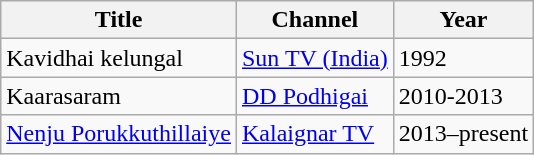<table class="wikitable sortable">
<tr>
<th>Title</th>
<th>Channel</th>
<th>Year</th>
</tr>
<tr>
<td>Kavidhai kelungal</td>
<td><a href='#'>Sun TV (India)</a></td>
<td>1992</td>
</tr>
<tr>
<td>Kaarasaram</td>
<td><a href='#'>DD Podhigai</a></td>
<td>2010-2013</td>
</tr>
<tr>
<td><a href='#'>Nenju Porukkuthillaiye</a></td>
<td><a href='#'>Kalaignar TV</a></td>
<td>2013–present</td>
</tr>
</table>
